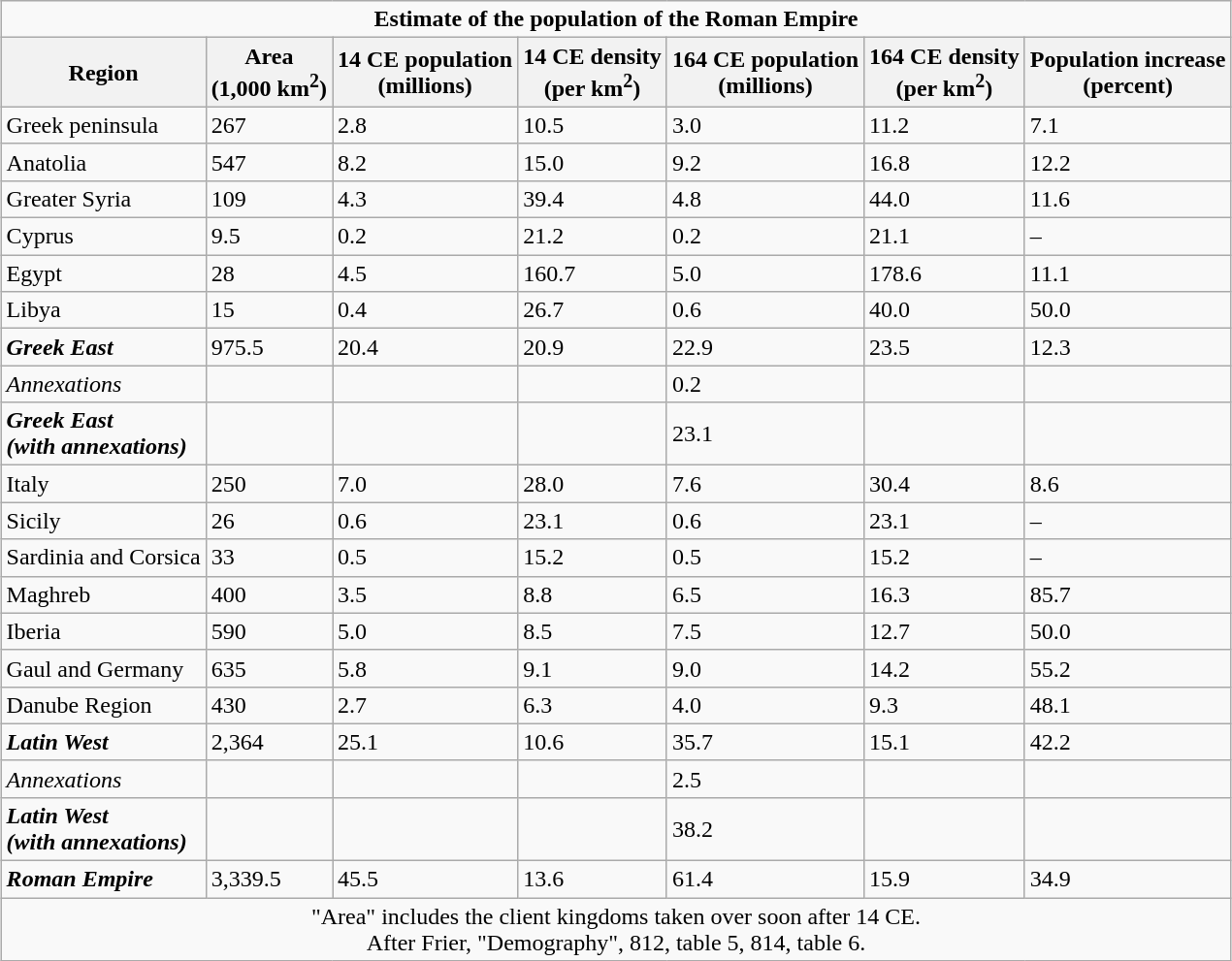<table class="wikitable" style="margin:1em auto;">
<tr>
<td colspan = "7" align="center"><strong>Estimate of the population of the Roman Empire</strong></td>
</tr>
<tr>
<th>Region</th>
<th>Area<br>(1,000 km<sup>2</sup>)</th>
<th>14 CE population<br>(millions)</th>
<th>14 CE density<br>(per km<sup>2</sup>)</th>
<th>164 CE population<br>(millions)</th>
<th>164 CE density<br>(per km<sup>2</sup>)</th>
<th>Population increase<br>(percent)</th>
</tr>
<tr>
<td>Greek peninsula</td>
<td>267</td>
<td>2.8</td>
<td>10.5</td>
<td>3.0</td>
<td>11.2</td>
<td>7.1</td>
</tr>
<tr>
<td>Anatolia</td>
<td>547</td>
<td>8.2</td>
<td>15.0</td>
<td>9.2</td>
<td>16.8</td>
<td>12.2</td>
</tr>
<tr>
<td>Greater Syria</td>
<td>109</td>
<td>4.3</td>
<td>39.4</td>
<td>4.8</td>
<td>44.0</td>
<td>11.6</td>
</tr>
<tr>
<td>Cyprus</td>
<td>9.5</td>
<td>0.2</td>
<td>21.2</td>
<td>0.2</td>
<td>21.1</td>
<td>–</td>
</tr>
<tr>
<td>Egypt</td>
<td>28</td>
<td>4.5</td>
<td>160.7</td>
<td>5.0</td>
<td>178.6</td>
<td>11.1</td>
</tr>
<tr>
<td>Libya</td>
<td>15</td>
<td>0.4</td>
<td>26.7</td>
<td>0.6</td>
<td>40.0</td>
<td>50.0</td>
</tr>
<tr>
<td><strong><em>Greek East</em></strong></td>
<td>975.5</td>
<td>20.4</td>
<td>20.9</td>
<td>22.9</td>
<td>23.5</td>
<td>12.3</td>
</tr>
<tr>
<td><em>Annexations</em></td>
<td></td>
<td></td>
<td></td>
<td>0.2</td>
<td></td>
<td></td>
</tr>
<tr>
<td><strong><em>Greek East<br>(with annexations)</em></strong></td>
<td></td>
<td></td>
<td></td>
<td>23.1</td>
<td></td>
<td></td>
</tr>
<tr>
<td>Italy</td>
<td>250</td>
<td>7.0</td>
<td>28.0</td>
<td>7.6</td>
<td>30.4</td>
<td>8.6</td>
</tr>
<tr>
<td>Sicily</td>
<td>26</td>
<td>0.6</td>
<td>23.1</td>
<td>0.6</td>
<td>23.1</td>
<td>–</td>
</tr>
<tr>
<td>Sardinia and Corsica</td>
<td>33</td>
<td>0.5</td>
<td>15.2</td>
<td>0.5</td>
<td>15.2</td>
<td>–</td>
</tr>
<tr>
<td>Maghreb</td>
<td>400</td>
<td>3.5</td>
<td>8.8</td>
<td>6.5</td>
<td>16.3</td>
<td>85.7</td>
</tr>
<tr>
<td>Iberia</td>
<td>590</td>
<td>5.0</td>
<td>8.5</td>
<td>7.5</td>
<td>12.7</td>
<td>50.0</td>
</tr>
<tr>
<td>Gaul and Germany</td>
<td>635</td>
<td>5.8</td>
<td>9.1</td>
<td>9.0</td>
<td>14.2</td>
<td>55.2</td>
</tr>
<tr>
<td>Danube Region</td>
<td>430</td>
<td>2.7</td>
<td>6.3</td>
<td>4.0</td>
<td>9.3</td>
<td>48.1</td>
</tr>
<tr>
<td><strong><em>Latin West</em></strong></td>
<td>2,364</td>
<td>25.1</td>
<td>10.6</td>
<td>35.7</td>
<td>15.1</td>
<td>42.2</td>
</tr>
<tr>
<td><em>Annexations</em></td>
<td></td>
<td></td>
<td></td>
<td>2.5</td>
<td></td>
<td></td>
</tr>
<tr>
<td><strong><em>Latin West<br>(with annexations)</em></strong></td>
<td></td>
<td></td>
<td></td>
<td>38.2</td>
<td></td>
<td></td>
</tr>
<tr>
<td><strong><em>Roman Empire</em></strong></td>
<td>3,339.5</td>
<td>45.5</td>
<td>13.6</td>
<td>61.4</td>
<td>15.9</td>
<td>34.9</td>
</tr>
<tr>
<td colspan = "7" align="center">"Area" includes the client kingdoms taken over soon after 14 CE.<br>After Frier, "Demography", 812, table 5, 814, table 6.</td>
</tr>
</table>
